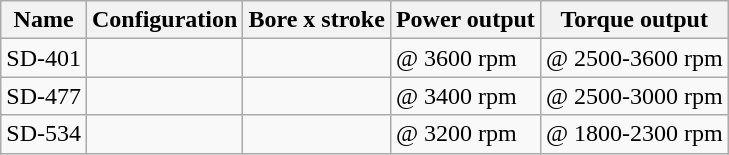<table class="wikitable">
<tr>
<th>Name</th>
<th>Configuration</th>
<th>Bore x stroke</th>
<th>Power output</th>
<th>Torque output</th>
</tr>
<tr>
<td>SD-401</td>
<td></td>
<td></td>
<td> @ 3600 rpm</td>
<td> @ 2500-3600 rpm</td>
</tr>
<tr>
<td>SD-477</td>
<td></td>
<td></td>
<td> @ 3400 rpm</td>
<td> @ 2500-3000 rpm</td>
</tr>
<tr>
<td>SD-534</td>
<td></td>
<td></td>
<td> @ 3200 rpm</td>
<td> @ 1800-2300 rpm</td>
</tr>
</table>
